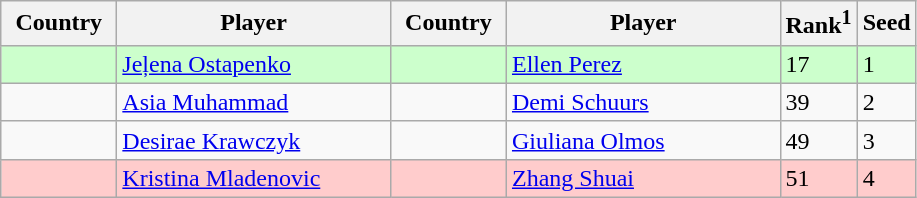<table class="sortable wikitable">
<tr>
<th width="70">Country</th>
<th width="175">Player</th>
<th width="70">Country</th>
<th width="175">Player</th>
<th>Rank<sup>1</sup></th>
<th>Seed</th>
</tr>
<tr style="background:#cfc;">
<td></td>
<td><a href='#'>Jeļena Ostapenko</a></td>
<td></td>
<td><a href='#'>Ellen Perez</a></td>
<td>17</td>
<td>1</td>
</tr>
<tr>
<td></td>
<td><a href='#'>Asia Muhammad</a></td>
<td></td>
<td><a href='#'>Demi Schuurs</a></td>
<td>39</td>
<td>2</td>
</tr>
<tr>
<td></td>
<td><a href='#'>Desirae Krawczyk</a></td>
<td></td>
<td><a href='#'>Giuliana Olmos</a></td>
<td>49</td>
<td>3</td>
</tr>
<tr style="background:#fcc;">
<td></td>
<td><a href='#'>Kristina Mladenovic</a></td>
<td></td>
<td><a href='#'>Zhang Shuai</a></td>
<td>51</td>
<td>4</td>
</tr>
</table>
